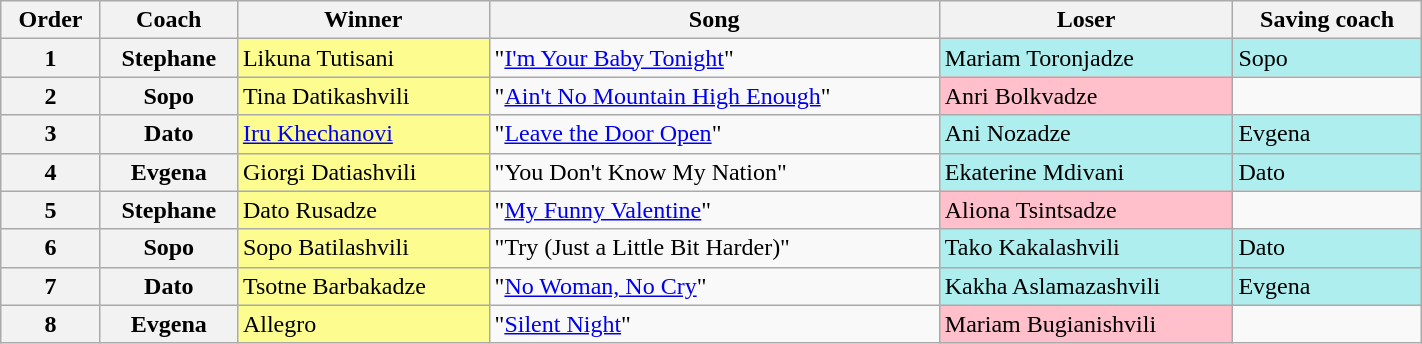<table class="sortable wikitable plainrowheaders" style="margin: 1em auto 1em auto; text-align:left; width:75%">
<tr>
<th width="7%">Order</th>
<th scope="col">Coach</th>
<th scope="col">Winner</th>
<th scope="col">Song</th>
<th scope="col">Loser</th>
<th scope="col">Saving coach</th>
</tr>
<tr>
<th scope="row" style="text-align:center">1</th>
<th scope="row">Stephane</th>
<td style="background:#FDFC8F">Likuna Tutisani</td>
<td>"<a href='#'>I'm Your Baby Tonight</a>"</td>
<td style="background:paleturquoise">Mariam Toronjadze</td>
<td style="background:paleturquoise">Sopo</td>
</tr>
<tr>
<th scope="row" style="text-align:center">2</th>
<th scope="row">Sopo</th>
<td style="background:#FDFC8F">Tina Datikashvili</td>
<td>"<a href='#'>Ain't No Mountain High Enough</a>"</td>
<td style="background:pink">Anri Bolkvadze</td>
<td></td>
</tr>
<tr>
<th scope="row" style="text-align:center">3</th>
<th scope="row">Dato</th>
<td style="background:#FDFC8F"><a href='#'>Iru Khechanovi</a></td>
<td>"<a href='#'>Leave the Door Open</a>"</td>
<td style="background:paleturquoise">Ani Nozadze</td>
<td style="background:paleturquoise">Evgena</td>
</tr>
<tr>
<th scope="row" style="text-align:center">4</th>
<th scope="row">Evgena</th>
<td style="background:#FDFC8F">Giorgi Datiashvili</td>
<td>"You Don't Know My Nation"</td>
<td style="background:paleturquoise">Ekaterine Mdivani</td>
<td style="background:paleturquoise">Dato</td>
</tr>
<tr>
<th scope="row" style="text-align:center">5</th>
<th scope="row">Stephane</th>
<td style="background:#FDFC8F">Dato Rusadze</td>
<td>"<a href='#'>My Funny Valentine</a>"</td>
<td style="background:pink">Aliona Tsintsadze</td>
<td></td>
</tr>
<tr>
<th scope="row" style="text-align:center">6</th>
<th scope="row">Sopo</th>
<td style="background:#FDFC8F">Sopo Batilashvili</td>
<td>"Try (Just a Little Bit Harder)"</td>
<td style="background:paleturquoise">Tako Kakalashvili</td>
<td style="background:paleturquoise">Dato</td>
</tr>
<tr>
<th scope="row" style="text-align:center">7</th>
<th scope="row">Dato</th>
<td style="background:#FDFC8F">Tsotne Barbakadze</td>
<td>"<a href='#'>No Woman, No Cry</a>"</td>
<td style="background:paleturquoise">Kakha Aslamazashvili</td>
<td style="background:paleturquoise">Evgena</td>
</tr>
<tr>
<th scope="row" style="text-align:center">8</th>
<th scope="row">Evgena</th>
<td style="background:#FDFC8F">Allegro</td>
<td>"<a href='#'>Silent Night</a>"</td>
<td style="background:pink">Mariam Bugianishvili</td>
<td></td>
</tr>
</table>
